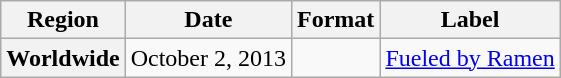<table class="wikitable plainrowheaders">
<tr>
<th>Region</th>
<th>Date</th>
<th>Format</th>
<th>Label</th>
</tr>
<tr>
<th scope="row">Worldwide</th>
<td>October 2, 2013</td>
<td rowspan="1"></td>
<td rowspan="1"><a href='#'>Fueled by Ramen</a></td>
</tr>
</table>
